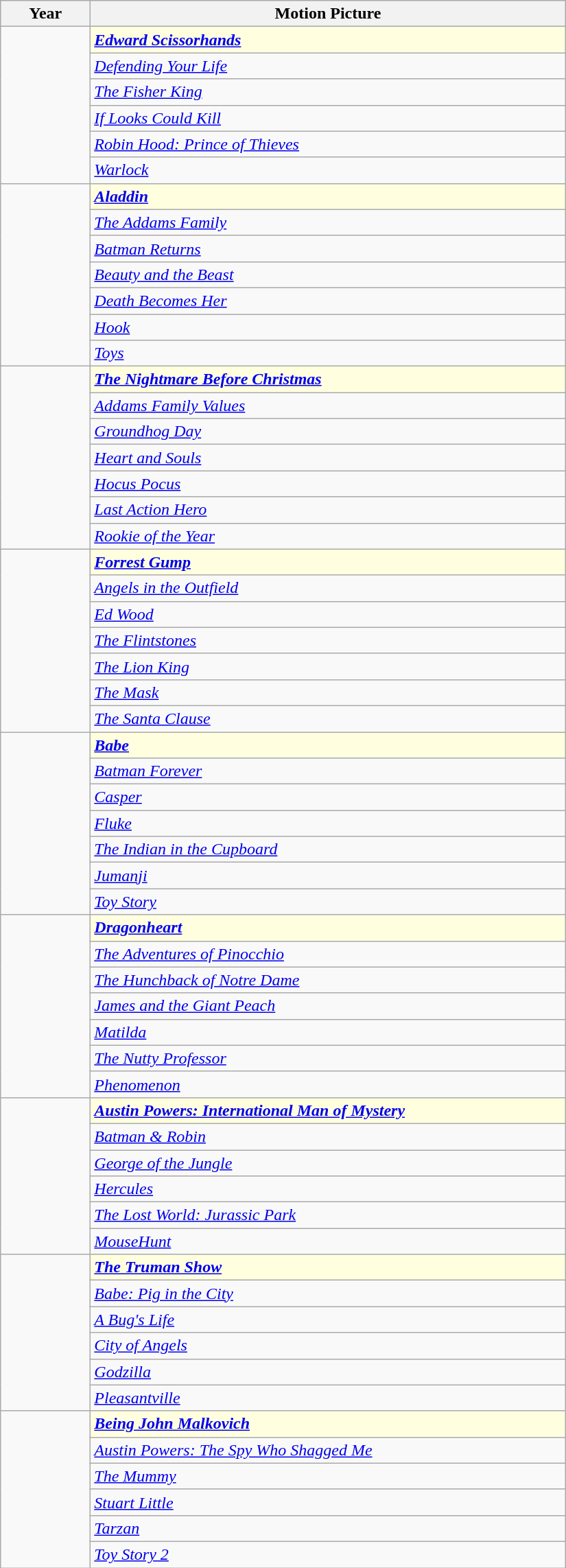<table class="wikitable" width="550px" border="1" cellpadding="5" cellspacing="0" align="centre">
<tr>
<th width="80px">Year</th>
<th>Motion Picture</th>
</tr>
<tr>
<td rowspan=6></td>
<td style="background:lightyellow"><strong><em><a href='#'>Edward Scissorhands</a></em></strong></td>
</tr>
<tr>
<td><em><a href='#'>Defending Your Life</a></em></td>
</tr>
<tr>
<td><em><a href='#'>The Fisher King</a></em></td>
</tr>
<tr>
<td><em><a href='#'>If Looks Could Kill</a></em></td>
</tr>
<tr>
<td><em><a href='#'>Robin Hood: Prince of Thieves</a></em></td>
</tr>
<tr>
<td><em><a href='#'>Warlock</a></em></td>
</tr>
<tr>
<td rowspan=7></td>
<td style="background:lightyellow"><strong><em><a href='#'>Aladdin</a></em></strong></td>
</tr>
<tr>
<td><em><a href='#'>The Addams Family</a></em></td>
</tr>
<tr>
<td><em><a href='#'>Batman Returns</a></em></td>
</tr>
<tr>
<td><em><a href='#'>Beauty and the Beast</a></em></td>
</tr>
<tr>
<td><em><a href='#'>Death Becomes Her</a></em></td>
</tr>
<tr>
<td><em><a href='#'>Hook</a></em></td>
</tr>
<tr>
<td><em><a href='#'>Toys</a></em></td>
</tr>
<tr>
<td rowspan=7></td>
<td style="background:lightyellow"><strong><em><a href='#'>The Nightmare Before Christmas</a></em></strong></td>
</tr>
<tr>
<td><em><a href='#'>Addams Family Values</a></em></td>
</tr>
<tr>
<td><em><a href='#'>Groundhog Day</a></em></td>
</tr>
<tr>
<td><em><a href='#'>Heart and Souls</a></em></td>
</tr>
<tr>
<td><em><a href='#'>Hocus Pocus</a></em></td>
</tr>
<tr>
<td><em><a href='#'>Last Action Hero</a></em></td>
</tr>
<tr>
<td><em><a href='#'>Rookie of the Year</a></em></td>
</tr>
<tr>
<td rowspan=7></td>
<td style="background:lightyellow"><strong><em><a href='#'>Forrest Gump</a></em></strong></td>
</tr>
<tr>
<td><em><a href='#'>Angels in the Outfield</a></em></td>
</tr>
<tr>
<td><em><a href='#'>Ed Wood</a></em></td>
</tr>
<tr>
<td><em><a href='#'>The Flintstones</a></em></td>
</tr>
<tr>
<td><em><a href='#'>The Lion King</a></em></td>
</tr>
<tr>
<td><em><a href='#'>The Mask</a></em></td>
</tr>
<tr>
<td><em><a href='#'>The Santa Clause</a></em></td>
</tr>
<tr>
<td rowspan=7></td>
<td style="background:lightyellow"><strong><em><a href='#'>Babe</a></em></strong></td>
</tr>
<tr>
<td><em><a href='#'>Batman Forever</a></em></td>
</tr>
<tr>
<td><em><a href='#'>Casper</a></em></td>
</tr>
<tr>
<td><em><a href='#'>Fluke</a></em></td>
</tr>
<tr>
<td><em><a href='#'>The Indian in the Cupboard</a></em></td>
</tr>
<tr>
<td><em><a href='#'>Jumanji</a></em></td>
</tr>
<tr>
<td><em><a href='#'>Toy Story</a></em></td>
</tr>
<tr>
<td rowspan=7></td>
<td style="background:lightyellow"><strong><em><a href='#'>Dragonheart</a></em></strong></td>
</tr>
<tr>
<td><em><a href='#'>The Adventures of Pinocchio</a></em></td>
</tr>
<tr>
<td><em><a href='#'>The Hunchback of Notre Dame</a></em></td>
</tr>
<tr>
<td><em><a href='#'>James and the Giant Peach</a></em></td>
</tr>
<tr>
<td><em><a href='#'>Matilda</a></em></td>
</tr>
<tr>
<td><em><a href='#'>The Nutty Professor</a></em></td>
</tr>
<tr>
<td><em><a href='#'>Phenomenon</a></em></td>
</tr>
<tr>
<td rowspan=6></td>
<td style="background:lightyellow"><strong><em><a href='#'>Austin Powers: International Man of Mystery</a></em></strong></td>
</tr>
<tr>
<td><em><a href='#'>Batman & Robin</a></em></td>
</tr>
<tr>
<td><em><a href='#'>George of the Jungle</a></em></td>
</tr>
<tr>
<td><em><a href='#'>Hercules</a></em></td>
</tr>
<tr>
<td><em><a href='#'>The Lost World: Jurassic Park</a></em></td>
</tr>
<tr>
<td><em><a href='#'>MouseHunt</a></em></td>
</tr>
<tr>
<td rowspan=6></td>
<td style="background:lightyellow"><strong><em><a href='#'>The Truman Show</a></em></strong></td>
</tr>
<tr>
<td><em><a href='#'>Babe: Pig in the City</a></em></td>
</tr>
<tr>
<td><em><a href='#'>A Bug's Life</a></em></td>
</tr>
<tr>
<td><em><a href='#'>City of Angels</a></em></td>
</tr>
<tr>
<td><em><a href='#'>Godzilla</a></em></td>
</tr>
<tr>
<td><em><a href='#'>Pleasantville</a></em></td>
</tr>
<tr>
<td rowspan=6></td>
<td style="background:lightyellow"><strong><em><a href='#'>Being John Malkovich</a></em></strong></td>
</tr>
<tr>
<td><em><a href='#'>Austin Powers: The Spy Who Shagged Me</a></em></td>
</tr>
<tr>
<td><em><a href='#'>The Mummy</a></em></td>
</tr>
<tr>
<td><em><a href='#'>Stuart Little</a></em></td>
</tr>
<tr>
<td><em><a href='#'>Tarzan</a></em></td>
</tr>
<tr>
<td><em><a href='#'>Toy Story 2</a></em></td>
</tr>
</table>
